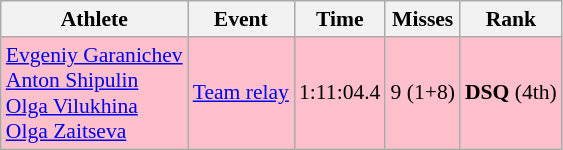<table class="wikitable" style="font-size:90%">
<tr>
<th>Athlete</th>
<th>Event</th>
<th>Time</th>
<th>Misses</th>
<th>Rank</th>
</tr>
<tr align=center bgcolor=pink>
<td align=left><a href='#'>Evgeniy Garanichev</a><br><a href='#'>Anton Shipulin</a><br><a href='#'>Olga Vilukhina</a><br><a href='#'>Olga Zaitseva</a></td>
<td align=left><a href='#'>Team relay</a></td>
<td>1:11:04.4</td>
<td>9 (1+8)</td>
<td><strong>DSQ</strong> (4th)</td>
</tr>
</table>
